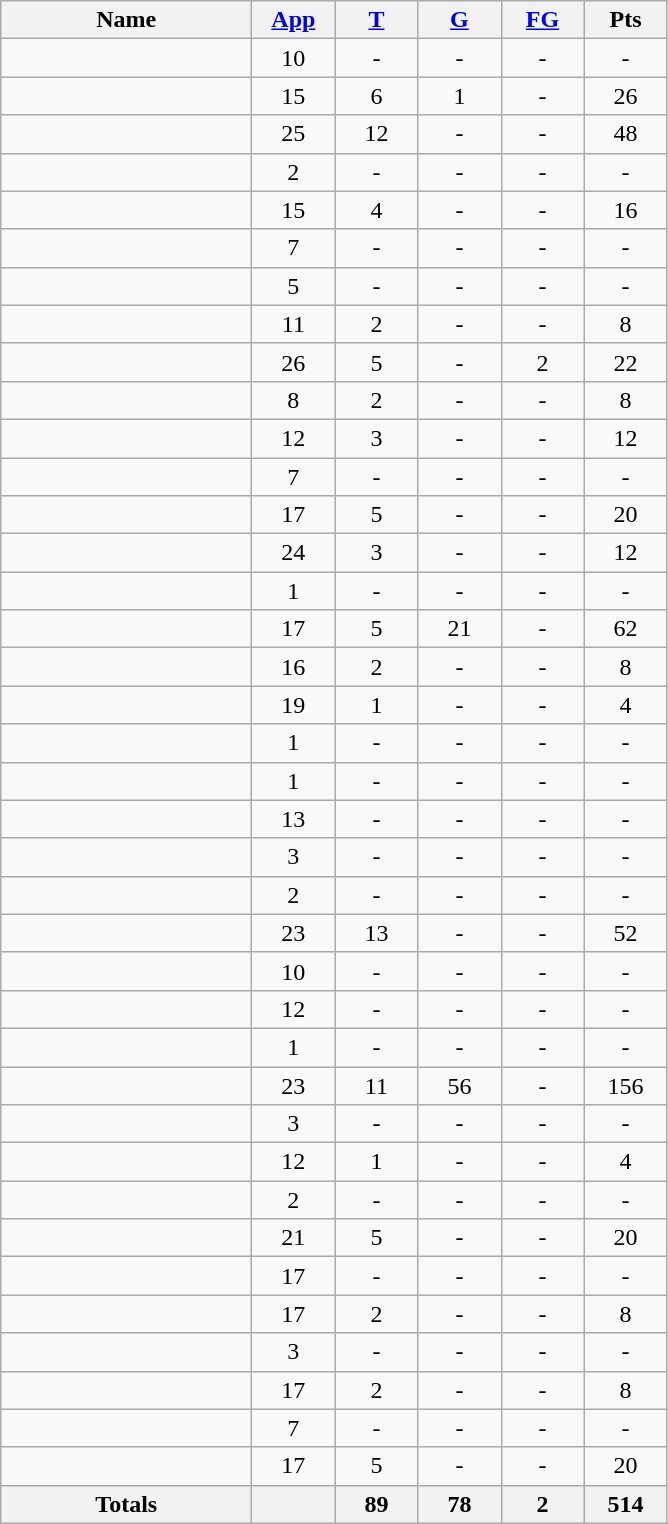<table class="wikitable sortable" style="text-align: center;">
<tr>
<th style="width:10em">Name</th>
<th style="width:3em"><a href='#'>App</a></th>
<th style="width:3em"><a href='#'>T</a></th>
<th style="width:3em"><a href='#'>G</a></th>
<th style="width:3em"><a href='#'>FG</a></th>
<th style="width:3em">Pts</th>
</tr>
<tr>
<td style="text-align:left;"></td>
<td>10</td>
<td>-</td>
<td>-</td>
<td>-</td>
<td>-</td>
</tr>
<tr>
<td style="text-align:left;"></td>
<td>15</td>
<td>6</td>
<td>1</td>
<td>-</td>
<td>26</td>
</tr>
<tr>
<td style="text-align:left;"></td>
<td>25</td>
<td>12</td>
<td>-</td>
<td>-</td>
<td>48</td>
</tr>
<tr>
<td style="text-align:left;"></td>
<td>2</td>
<td>-</td>
<td>-</td>
<td>-</td>
<td>-</td>
</tr>
<tr>
<td style="text-align:left;"></td>
<td>15</td>
<td>4</td>
<td>-</td>
<td>-</td>
<td>16</td>
</tr>
<tr>
<td style="text-align:left;"></td>
<td>7</td>
<td>-</td>
<td>-</td>
<td>-</td>
<td>-</td>
</tr>
<tr>
<td style="text-align:left;"></td>
<td>5</td>
<td>-</td>
<td>-</td>
<td>-</td>
<td>-</td>
</tr>
<tr>
<td style="text-align:left;"></td>
<td>11</td>
<td>2</td>
<td>-</td>
<td>-</td>
<td>8</td>
</tr>
<tr>
<td style="text-align:left;"></td>
<td>26</td>
<td>5</td>
<td>-</td>
<td>2</td>
<td>22</td>
</tr>
<tr>
<td style="text-align:left;"></td>
<td>8</td>
<td>2</td>
<td>-</td>
<td>-</td>
<td>8</td>
</tr>
<tr>
<td style="text-align:left;"></td>
<td>12</td>
<td>3</td>
<td>-</td>
<td>-</td>
<td>12</td>
</tr>
<tr>
<td style="text-align:left;"></td>
<td>7</td>
<td>-</td>
<td>-</td>
<td>-</td>
<td>-</td>
</tr>
<tr>
<td style="text-align:left;"></td>
<td>17</td>
<td>5</td>
<td>-</td>
<td>-</td>
<td>20</td>
</tr>
<tr>
<td style="text-align:left;"></td>
<td>24</td>
<td>3</td>
<td>-</td>
<td>-</td>
<td>12</td>
</tr>
<tr>
<td style="text-align:left;"></td>
<td>1</td>
<td>-</td>
<td>-</td>
<td>-</td>
<td>-</td>
</tr>
<tr>
<td style="text-align:left;"></td>
<td>17</td>
<td>5</td>
<td>21</td>
<td>-</td>
<td>62</td>
</tr>
<tr>
<td style="text-align:left;"></td>
<td>16</td>
<td>2</td>
<td>-</td>
<td>-</td>
<td>8</td>
</tr>
<tr>
<td style="text-align:left;"></td>
<td>19</td>
<td>1</td>
<td>-</td>
<td>-</td>
<td>4</td>
</tr>
<tr>
<td style="text-align:left;"></td>
<td>1</td>
<td>-</td>
<td>-</td>
<td>-</td>
<td>-</td>
</tr>
<tr>
<td style="text-align:left;"></td>
<td>1</td>
<td>-</td>
<td>-</td>
<td>-</td>
<td>-</td>
</tr>
<tr>
<td style="text-align:left;"></td>
<td>13</td>
<td>-</td>
<td>-</td>
<td>-</td>
<td>-</td>
</tr>
<tr>
<td style="text-align:left;"></td>
<td>3</td>
<td>-</td>
<td>-</td>
<td>-</td>
<td>-</td>
</tr>
<tr>
<td style="text-align:left;"></td>
<td>2</td>
<td>-</td>
<td>-</td>
<td>-</td>
<td>-</td>
</tr>
<tr>
<td style="text-align:left;"></td>
<td>23</td>
<td>13</td>
<td>-</td>
<td>-</td>
<td>52</td>
</tr>
<tr>
<td style="text-align:left;"></td>
<td>10</td>
<td>-</td>
<td>-</td>
<td>-</td>
<td>-</td>
</tr>
<tr>
<td style="text-align:left;"></td>
<td>12</td>
<td>-</td>
<td>-</td>
<td>-</td>
<td>-</td>
</tr>
<tr>
<td style="text-align:left;"></td>
<td>1</td>
<td>-</td>
<td>-</td>
<td>-</td>
<td>-</td>
</tr>
<tr>
<td style="text-align:left;"></td>
<td>23</td>
<td>11</td>
<td>56</td>
<td>-</td>
<td>156</td>
</tr>
<tr>
<td style="text-align:left;"></td>
<td>3</td>
<td>-</td>
<td>-</td>
<td>-</td>
<td>-</td>
</tr>
<tr>
<td style="text-align:left;"></td>
<td>12</td>
<td>1</td>
<td>-</td>
<td>-</td>
<td>4</td>
</tr>
<tr>
<td style="text-align:left;"></td>
<td>2</td>
<td>-</td>
<td>-</td>
<td>-</td>
<td>-</td>
</tr>
<tr>
<td style="text-align:left;"></td>
<td>21</td>
<td>5</td>
<td>-</td>
<td>-</td>
<td>20</td>
</tr>
<tr>
<td style="text-align:left;"></td>
<td>17</td>
<td>-</td>
<td>-</td>
<td>-</td>
<td>-</td>
</tr>
<tr>
<td style="text-align:left;"></td>
<td>17</td>
<td>2</td>
<td>-</td>
<td>-</td>
<td>8</td>
</tr>
<tr>
<td style="text-align:left;"></td>
<td>3</td>
<td>-</td>
<td>-</td>
<td>-</td>
<td>-</td>
</tr>
<tr>
<td style="text-align:left;"></td>
<td>17</td>
<td>2</td>
<td>-</td>
<td>-</td>
<td>8</td>
</tr>
<tr>
<td style="text-align:left;"></td>
<td>7</td>
<td>-</td>
<td>-</td>
<td>-</td>
<td>-</td>
</tr>
<tr>
<td style="text-align:left;"></td>
<td>17</td>
<td>5</td>
<td>-</td>
<td>-</td>
<td>20</td>
</tr>
<tr class="sortbottom">
<th>Totals</th>
<th></th>
<th>89</th>
<th>78</th>
<th>2</th>
<th>514</th>
</tr>
</table>
